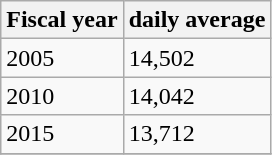<table class="wikitable">
<tr>
<th>Fiscal year</th>
<th>daily average</th>
</tr>
<tr>
<td>2005</td>
<td>14,502</td>
</tr>
<tr>
<td>2010</td>
<td>14,042</td>
</tr>
<tr>
<td>2015</td>
<td>13,712</td>
</tr>
<tr>
</tr>
</table>
